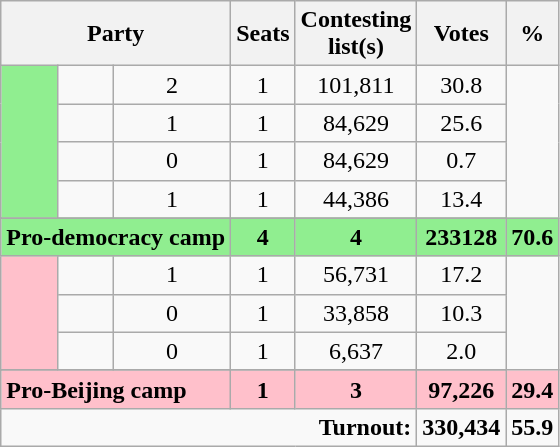<table class="wikitable">
<tr>
<th colspan="3" rowspan="1" align="center">Party</th>
<th align="center">Seats</th>
<th align="center">Contesting<br>list(s)</th>
<th align="center">Votes</th>
<th align="center">%</th>
</tr>
<tr>
<td bgcolor="LightGreen" rowspan="4"></td>
<td></td>
<td align="center">2</td>
<td align="center">1</td>
<td align="center">101,811</td>
<td align="center">30.8</td>
</tr>
<tr>
<td></td>
<td align="center">1</td>
<td align="center">1</td>
<td align="center">84,629</td>
<td align="center">25.6</td>
</tr>
<tr>
<td></td>
<td align="center">0</td>
<td align="center">1</td>
<td align="center">84,629</td>
<td align="center">0.7</td>
</tr>
<tr>
<td></td>
<td align="center">1</td>
<td align="center">1</td>
<td align="center">44,386</td>
<td align="center">13.4</td>
</tr>
<tr>
</tr>
<tr bgcolor="LightGreen">
<td colspan=3><strong>Pro-democracy camp</strong></td>
<td align="center"><strong>4</strong></td>
<td align="center"><strong>4</strong></td>
<td align="center"><strong>233128</strong></td>
<td align="center"><strong>70.6</strong></td>
</tr>
<tr>
<td bgcolor="Pink" rowspan="3"></td>
<td></td>
<td align="center">1</td>
<td align="center">1</td>
<td align="center">56,731</td>
<td align="center">17.2</td>
</tr>
<tr>
<td></td>
<td align="center">0</td>
<td align="center">1</td>
<td align="center">33,858</td>
<td align="center">10.3</td>
</tr>
<tr>
<td></td>
<td align="center">0</td>
<td align="center">1</td>
<td align="center">6,637</td>
<td align="center">2.0</td>
</tr>
<tr>
</tr>
<tr bgcolor="Pink">
<td colspan=3><strong>Pro-Beijing camp</strong></td>
<td align="center"><strong>1</strong></td>
<td align="center"><strong>3</strong></td>
<td align="center"><strong>97,226</strong></td>
<td align="center"><strong>29.4</strong></td>
</tr>
<tr>
<td colspan="5" rowspan="1" align="right"><strong>Turnout:</strong></td>
<td align="center"><strong>330,434</strong></td>
<td align="center"><strong>55.9</strong></td>
</tr>
</table>
